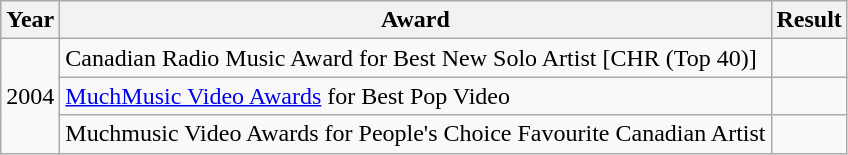<table class="wikitable">
<tr>
<th>Year</th>
<th>Award</th>
<th>Result</th>
</tr>
<tr>
<td rowspan="3">2004</td>
<td>Canadian Radio Music Award for Best New Solo Artist [CHR (Top 40)]</td>
<td></td>
</tr>
<tr>
<td><a href='#'>MuchMusic Video Awards</a> for Best Pop Video</td>
<td></td>
</tr>
<tr>
<td>Muchmusic Video Awards for People's Choice Favourite Canadian Artist</td>
<td></td>
</tr>
</table>
